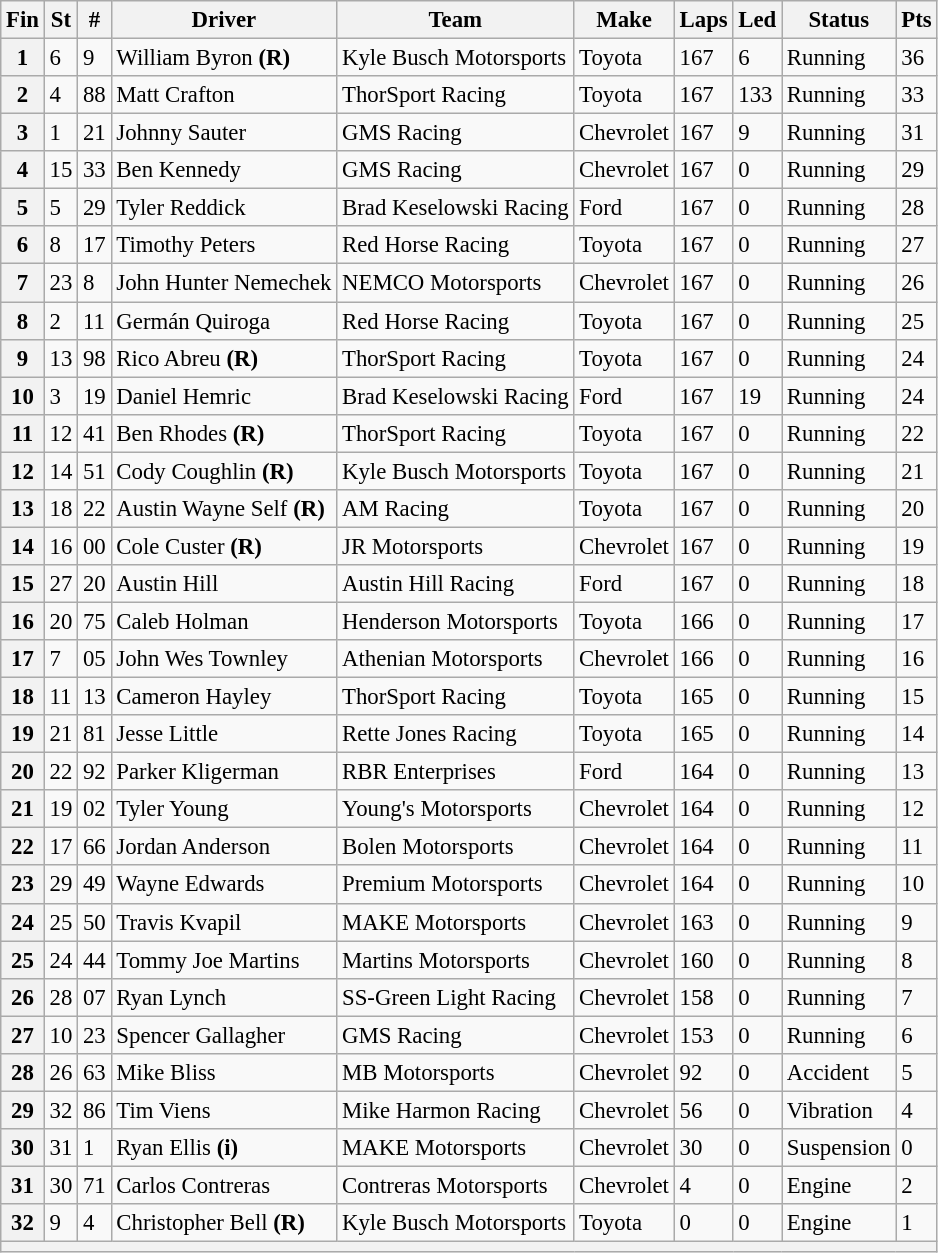<table class="wikitable" style="font-size:95%">
<tr>
<th>Fin</th>
<th>St</th>
<th>#</th>
<th>Driver</th>
<th>Team</th>
<th>Make</th>
<th>Laps</th>
<th>Led</th>
<th>Status</th>
<th>Pts</th>
</tr>
<tr>
<th>1</th>
<td>6</td>
<td>9</td>
<td>William Byron <strong>(R)</strong></td>
<td>Kyle Busch Motorsports</td>
<td>Toyota</td>
<td>167</td>
<td>6</td>
<td>Running</td>
<td>36</td>
</tr>
<tr>
<th>2</th>
<td>4</td>
<td>88</td>
<td>Matt Crafton</td>
<td>ThorSport Racing</td>
<td>Toyota</td>
<td>167</td>
<td>133</td>
<td>Running</td>
<td>33</td>
</tr>
<tr>
<th>3</th>
<td>1</td>
<td>21</td>
<td>Johnny Sauter</td>
<td>GMS Racing</td>
<td>Chevrolet</td>
<td>167</td>
<td>9</td>
<td>Running</td>
<td>31</td>
</tr>
<tr>
<th>4</th>
<td>15</td>
<td>33</td>
<td>Ben Kennedy</td>
<td>GMS Racing</td>
<td>Chevrolet</td>
<td>167</td>
<td>0</td>
<td>Running</td>
<td>29</td>
</tr>
<tr>
<th>5</th>
<td>5</td>
<td>29</td>
<td>Tyler Reddick</td>
<td>Brad Keselowski Racing</td>
<td>Ford</td>
<td>167</td>
<td>0</td>
<td>Running</td>
<td>28</td>
</tr>
<tr>
<th>6</th>
<td>8</td>
<td>17</td>
<td>Timothy Peters</td>
<td>Red Horse Racing</td>
<td>Toyota</td>
<td>167</td>
<td>0</td>
<td>Running</td>
<td>27</td>
</tr>
<tr>
<th>7</th>
<td>23</td>
<td>8</td>
<td>John Hunter Nemechek</td>
<td>NEMCO Motorsports</td>
<td>Chevrolet</td>
<td>167</td>
<td>0</td>
<td>Running</td>
<td>26</td>
</tr>
<tr>
<th>8</th>
<td>2</td>
<td>11</td>
<td>Germán Quiroga</td>
<td>Red Horse Racing</td>
<td>Toyota</td>
<td>167</td>
<td>0</td>
<td>Running</td>
<td>25</td>
</tr>
<tr>
<th>9</th>
<td>13</td>
<td>98</td>
<td>Rico Abreu <strong>(R)</strong></td>
<td>ThorSport Racing</td>
<td>Toyota</td>
<td>167</td>
<td>0</td>
<td>Running</td>
<td>24</td>
</tr>
<tr>
<th>10</th>
<td>3</td>
<td>19</td>
<td>Daniel Hemric</td>
<td>Brad Keselowski Racing</td>
<td>Ford</td>
<td>167</td>
<td>19</td>
<td>Running</td>
<td>24</td>
</tr>
<tr>
<th>11</th>
<td>12</td>
<td>41</td>
<td>Ben Rhodes <strong>(R)</strong></td>
<td>ThorSport Racing</td>
<td>Toyota</td>
<td>167</td>
<td>0</td>
<td>Running</td>
<td>22</td>
</tr>
<tr>
<th>12</th>
<td>14</td>
<td>51</td>
<td>Cody Coughlin <strong>(R)</strong></td>
<td>Kyle Busch Motorsports</td>
<td>Toyota</td>
<td>167</td>
<td>0</td>
<td>Running</td>
<td>21</td>
</tr>
<tr>
<th>13</th>
<td>18</td>
<td>22</td>
<td>Austin Wayne Self <strong>(R)</strong></td>
<td>AM Racing</td>
<td>Toyota</td>
<td>167</td>
<td>0</td>
<td>Running</td>
<td>20</td>
</tr>
<tr>
<th>14</th>
<td>16</td>
<td>00</td>
<td>Cole Custer <strong>(R)</strong></td>
<td>JR Motorsports</td>
<td>Chevrolet</td>
<td>167</td>
<td>0</td>
<td>Running</td>
<td>19</td>
</tr>
<tr>
<th>15</th>
<td>27</td>
<td>20</td>
<td>Austin Hill</td>
<td>Austin Hill Racing</td>
<td>Ford</td>
<td>167</td>
<td>0</td>
<td>Running</td>
<td>18</td>
</tr>
<tr>
<th>16</th>
<td>20</td>
<td>75</td>
<td>Caleb Holman</td>
<td>Henderson Motorsports</td>
<td>Toyota</td>
<td>166</td>
<td>0</td>
<td>Running</td>
<td>17</td>
</tr>
<tr>
<th>17</th>
<td>7</td>
<td>05</td>
<td>John Wes Townley</td>
<td>Athenian Motorsports</td>
<td>Chevrolet</td>
<td>166</td>
<td>0</td>
<td>Running</td>
<td>16</td>
</tr>
<tr>
<th>18</th>
<td>11</td>
<td>13</td>
<td>Cameron Hayley</td>
<td>ThorSport Racing</td>
<td>Toyota</td>
<td>165</td>
<td>0</td>
<td>Running</td>
<td>15</td>
</tr>
<tr>
<th>19</th>
<td>21</td>
<td>81</td>
<td>Jesse Little</td>
<td>Rette Jones Racing</td>
<td>Toyota</td>
<td>165</td>
<td>0</td>
<td>Running</td>
<td>14</td>
</tr>
<tr>
<th>20</th>
<td>22</td>
<td>92</td>
<td>Parker Kligerman</td>
<td>RBR Enterprises</td>
<td>Ford</td>
<td>164</td>
<td>0</td>
<td>Running</td>
<td>13</td>
</tr>
<tr>
<th>21</th>
<td>19</td>
<td>02</td>
<td>Tyler Young</td>
<td>Young's Motorsports</td>
<td>Chevrolet</td>
<td>164</td>
<td>0</td>
<td>Running</td>
<td>12</td>
</tr>
<tr>
<th>22</th>
<td>17</td>
<td>66</td>
<td>Jordan Anderson</td>
<td>Bolen Motorsports</td>
<td>Chevrolet</td>
<td>164</td>
<td>0</td>
<td>Running</td>
<td>11</td>
</tr>
<tr>
<th>23</th>
<td>29</td>
<td>49</td>
<td>Wayne Edwards</td>
<td>Premium Motorsports</td>
<td>Chevrolet</td>
<td>164</td>
<td>0</td>
<td>Running</td>
<td>10</td>
</tr>
<tr>
<th>24</th>
<td>25</td>
<td>50</td>
<td>Travis Kvapil</td>
<td>MAKE Motorsports</td>
<td>Chevrolet</td>
<td>163</td>
<td>0</td>
<td>Running</td>
<td>9</td>
</tr>
<tr>
<th>25</th>
<td>24</td>
<td>44</td>
<td>Tommy Joe Martins</td>
<td>Martins Motorsports</td>
<td>Chevrolet</td>
<td>160</td>
<td>0</td>
<td>Running</td>
<td>8</td>
</tr>
<tr>
<th>26</th>
<td>28</td>
<td>07</td>
<td>Ryan Lynch</td>
<td>SS-Green Light Racing</td>
<td>Chevrolet</td>
<td>158</td>
<td>0</td>
<td>Running</td>
<td>7</td>
</tr>
<tr>
<th>27</th>
<td>10</td>
<td>23</td>
<td>Spencer Gallagher</td>
<td>GMS Racing</td>
<td>Chevrolet</td>
<td>153</td>
<td>0</td>
<td>Running</td>
<td>6</td>
</tr>
<tr>
<th>28</th>
<td>26</td>
<td>63</td>
<td>Mike Bliss</td>
<td>MB Motorsports</td>
<td>Chevrolet</td>
<td>92</td>
<td>0</td>
<td>Accident</td>
<td>5</td>
</tr>
<tr>
<th>29</th>
<td>32</td>
<td>86</td>
<td>Tim Viens</td>
<td>Mike Harmon Racing</td>
<td>Chevrolet</td>
<td>56</td>
<td>0</td>
<td>Vibration</td>
<td>4</td>
</tr>
<tr>
<th>30</th>
<td>31</td>
<td>1</td>
<td>Ryan Ellis <strong>(i)</strong></td>
<td>MAKE Motorsports</td>
<td>Chevrolet</td>
<td>30</td>
<td>0</td>
<td>Suspension</td>
<td>0</td>
</tr>
<tr>
<th>31</th>
<td>30</td>
<td>71</td>
<td>Carlos Contreras</td>
<td>Contreras Motorsports</td>
<td>Chevrolet</td>
<td>4</td>
<td>0</td>
<td>Engine</td>
<td>2</td>
</tr>
<tr>
<th>32</th>
<td>9</td>
<td>4</td>
<td>Christopher Bell <strong>(R)</strong></td>
<td>Kyle Busch Motorsports</td>
<td>Toyota</td>
<td>0</td>
<td>0</td>
<td>Engine</td>
<td>1</td>
</tr>
<tr>
<th colspan="10"></th>
</tr>
</table>
